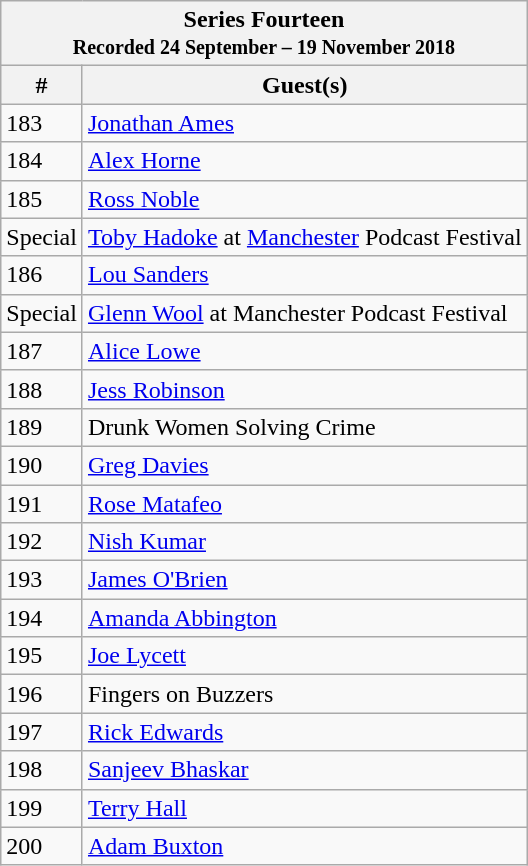<table class="wikitable">
<tr>
<th colspan="3">Series Fourteen<br><small>Recorded 24 September – 19 November 2018</small></th>
</tr>
<tr>
<th>#</th>
<th>Guest(s)</th>
</tr>
<tr>
<td>183</td>
<td><a href='#'>Jonathan Ames</a></td>
</tr>
<tr>
<td>184</td>
<td><a href='#'>Alex Horne</a></td>
</tr>
<tr>
<td>185</td>
<td><a href='#'>Ross Noble</a></td>
</tr>
<tr>
<td>Special</td>
<td><a href='#'>Toby Hadoke</a> at <a href='#'>Manchester</a> Podcast Festival</td>
</tr>
<tr>
<td>186</td>
<td><a href='#'>Lou Sanders</a></td>
</tr>
<tr>
<td>Special</td>
<td><a href='#'>Glenn Wool</a> at Manchester Podcast Festival</td>
</tr>
<tr>
<td>187</td>
<td><a href='#'>Alice Lowe</a></td>
</tr>
<tr>
<td>188</td>
<td><a href='#'>Jess Robinson</a></td>
</tr>
<tr>
<td>189</td>
<td>Drunk Women Solving Crime</td>
</tr>
<tr>
<td>190</td>
<td><a href='#'>Greg Davies</a></td>
</tr>
<tr>
<td>191</td>
<td><a href='#'>Rose Matafeo</a></td>
</tr>
<tr>
<td>192</td>
<td><a href='#'>Nish Kumar</a></td>
</tr>
<tr>
<td>193</td>
<td><a href='#'>James O'Brien</a></td>
</tr>
<tr>
<td>194</td>
<td><a href='#'>Amanda Abbington</a></td>
</tr>
<tr>
<td>195</td>
<td><a href='#'>Joe Lycett</a></td>
</tr>
<tr>
<td>196</td>
<td>Fingers on Buzzers</td>
</tr>
<tr>
<td>197</td>
<td><a href='#'>Rick Edwards</a></td>
</tr>
<tr>
<td>198</td>
<td><a href='#'>Sanjeev Bhaskar</a></td>
</tr>
<tr>
<td>199</td>
<td><a href='#'>Terry Hall</a></td>
</tr>
<tr>
<td>200</td>
<td><a href='#'>Adam Buxton</a></td>
</tr>
</table>
